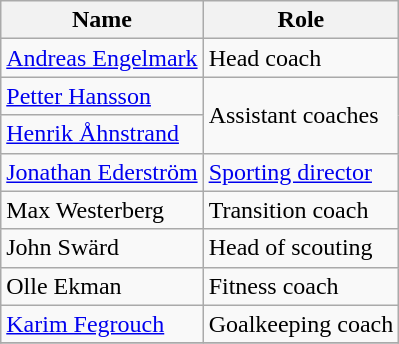<table class="wikitable">
<tr>
<th>Name</th>
<th>Role</th>
</tr>
<tr>
<td> <a href='#'>Andreas Engelmark</a></td>
<td>Head coach</td>
</tr>
<tr>
<td> <a href='#'>Petter Hansson</a></td>
<td rowspan="2">Assistant coaches</td>
</tr>
<tr>
<td> <a href='#'>Henrik Åhnstrand</a></td>
</tr>
<tr>
<td> <a href='#'>Jonathan Ederström</a></td>
<td><a href='#'>Sporting director</a></td>
</tr>
<tr>
<td> Max Westerberg</td>
<td>Transition coach</td>
</tr>
<tr>
<td> John Swärd</td>
<td>Head of scouting</td>
</tr>
<tr>
<td> Olle Ekman</td>
<td>Fitness coach</td>
</tr>
<tr>
<td> <a href='#'>Karim Fegrouch</a></td>
<td>Goalkeeping coach</td>
</tr>
<tr>
</tr>
</table>
